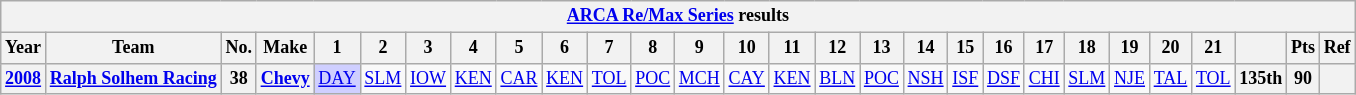<table class="wikitable" style="text-align:center; font-size:75%">
<tr>
<th colspan=45><a href='#'>ARCA Re/Max Series</a> results</th>
</tr>
<tr>
<th>Year</th>
<th>Team</th>
<th>No.</th>
<th>Make</th>
<th>1</th>
<th>2</th>
<th>3</th>
<th>4</th>
<th>5</th>
<th>6</th>
<th>7</th>
<th>8</th>
<th>9</th>
<th>10</th>
<th>11</th>
<th>12</th>
<th>13</th>
<th>14</th>
<th>15</th>
<th>16</th>
<th>17</th>
<th>18</th>
<th>19</th>
<th>20</th>
<th>21</th>
<th></th>
<th>Pts</th>
<th>Ref</th>
</tr>
<tr>
<th><a href='#'>2008</a></th>
<th><a href='#'>Ralph Solhem Racing</a></th>
<th>38</th>
<th><a href='#'>Chevy</a></th>
<td style="background:#CFCFFF;"><a href='#'>DAY</a><br></td>
<td><a href='#'>SLM</a></td>
<td><a href='#'>IOW</a></td>
<td><a href='#'>KEN</a></td>
<td><a href='#'>CAR</a></td>
<td><a href='#'>KEN</a></td>
<td><a href='#'>TOL</a></td>
<td><a href='#'>POC</a></td>
<td><a href='#'>MCH</a></td>
<td><a href='#'>CAY</a></td>
<td><a href='#'>KEN</a></td>
<td><a href='#'>BLN</a></td>
<td><a href='#'>POC</a></td>
<td><a href='#'>NSH</a></td>
<td><a href='#'>ISF</a></td>
<td><a href='#'>DSF</a></td>
<td><a href='#'>CHI</a></td>
<td><a href='#'>SLM</a></td>
<td><a href='#'>NJE</a></td>
<td><a href='#'>TAL</a></td>
<td><a href='#'>TOL</a></td>
<th>135th</th>
<th>90</th>
<th></th>
</tr>
</table>
